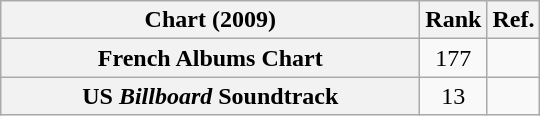<table class="wikitable sortable plainrowheaders" style="text-align: center">
<tr>
<th scope="col" style="width:17em;">Chart (2009)</th>
<th scope="col">Rank</th>
<th scope="col">Ref.</th>
</tr>
<tr>
<th scope="row">French Albums Chart</th>
<td>177</td>
<td></td>
</tr>
<tr>
<th scope="row">US <em>Billboard</em> Soundtrack<em></th>
<td>13</td>
<td></td>
</tr>
</table>
